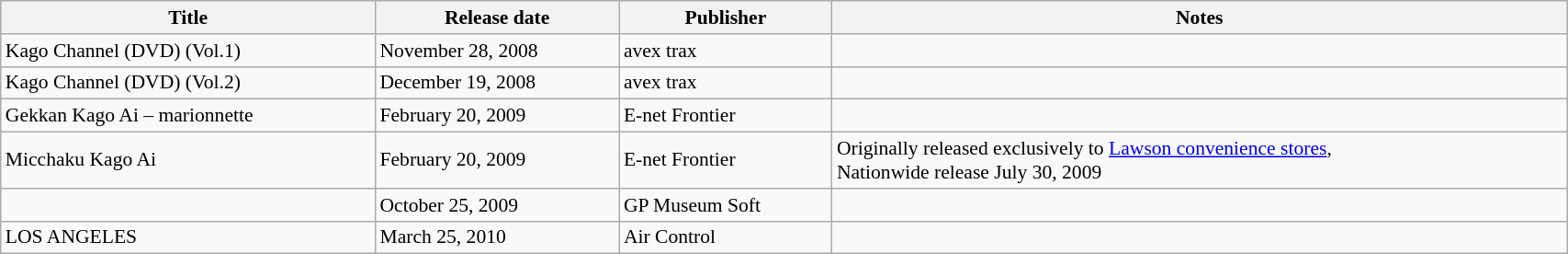<table class="wikitable"  style="width:90%; font-size:90%;">
<tr>
<th>Title</th>
<th>Release date</th>
<th>Publisher</th>
<th>Notes</th>
</tr>
<tr>
<td>Kago Channel (DVD) (Vol.1)</td>
<td>November 28, 2008</td>
<td>avex trax</td>
<td></td>
</tr>
<tr>
<td>Kago Channel (DVD) (Vol.2)</td>
<td>December 19, 2008</td>
<td>avex trax</td>
<td></td>
</tr>
<tr>
<td>Gekkan Kago Ai – marionnette</td>
<td>February 20, 2009</td>
<td>E-net Frontier</td>
<td></td>
</tr>
<tr>
<td>Micchaku Kago Ai</td>
<td>February 20, 2009</td>
<td>E-net Frontier</td>
<td>Originally released exclusively to <a href='#'>Lawson convenience stores</a>,<br>Nationwide release July 30, 2009</td>
</tr>
<tr>
<td></td>
<td>October 25, 2009</td>
<td>GP Museum Soft</td>
<td></td>
</tr>
<tr>
<td>LOS ANGELES</td>
<td>March 25, 2010</td>
<td>Air Control</td>
</tr>
</table>
